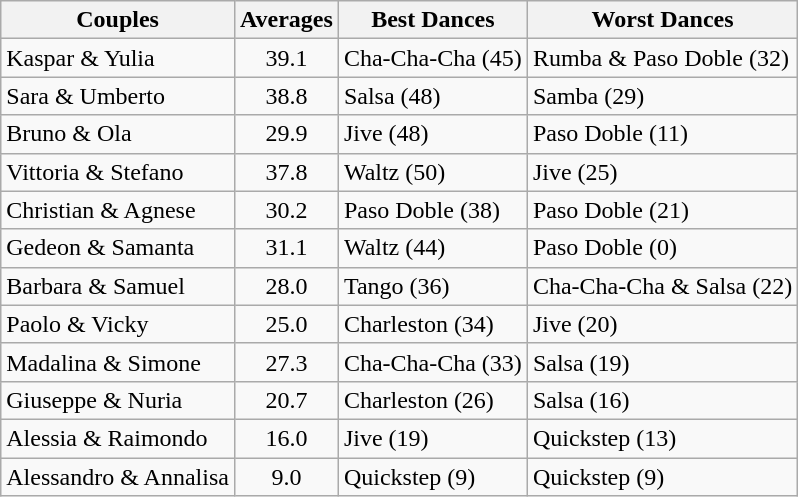<table class="wikitable">
<tr>
<th>Couples</th>
<th>Averages</th>
<th>Best Dances</th>
<th>Worst Dances</th>
</tr>
<tr>
<td>Kaspar & Yulia</td>
<td style="text-align:center;">39.1</td>
<td>Cha-Cha-Cha (45)</td>
<td>Rumba & Paso Doble (32)</td>
</tr>
<tr>
<td>Sara & Umberto</td>
<td style="text-align:center;">38.8</td>
<td>Salsa (48)</td>
<td>Samba (29)</td>
</tr>
<tr>
<td>Bruno & Ola</td>
<td style="text-align:center;">29.9</td>
<td>Jive (48)</td>
<td>Paso Doble (11)</td>
</tr>
<tr>
<td>Vittoria & Stefano</td>
<td style="text-align:center;">37.8</td>
<td>Waltz (50)</td>
<td>Jive (25)</td>
</tr>
<tr>
<td>Christian & Agnese</td>
<td style="text-align:center;">30.2</td>
<td>Paso Doble (38)</td>
<td>Paso Doble (21)</td>
</tr>
<tr>
<td>Gedeon & Samanta</td>
<td style="text-align:center;">31.1</td>
<td>Waltz (44)</td>
<td>Paso Doble (0)</td>
</tr>
<tr>
<td>Barbara & Samuel</td>
<td style="text-align:center;">28.0</td>
<td>Tango (36)</td>
<td>Cha-Cha-Cha & Salsa (22)</td>
</tr>
<tr>
<td>Paolo & Vicky</td>
<td style="text-align:center;">25.0</td>
<td>Charleston (34)</td>
<td>Jive (20)</td>
</tr>
<tr>
<td>Madalina & Simone</td>
<td style="text-align:center;">27.3</td>
<td>Cha-Cha-Cha (33)</td>
<td>Salsa (19)</td>
</tr>
<tr>
<td>Giuseppe & Nuria</td>
<td style="text-align:center;">20.7</td>
<td>Charleston (26)</td>
<td>Salsa (16)</td>
</tr>
<tr>
<td>Alessia & Raimondo</td>
<td style="text-align:center;">16.0</td>
<td>Jive (19)</td>
<td>Quickstep (13)</td>
</tr>
<tr>
<td>Alessandro & Annalisa</td>
<td style="text-align:center;">9.0</td>
<td>Quickstep (9)</td>
<td>Quickstep (9)</td>
</tr>
</table>
